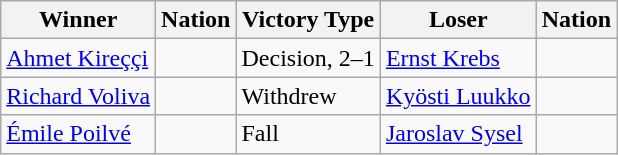<table class="wikitable sortable" style="text-align:left;">
<tr>
<th>Winner</th>
<th>Nation</th>
<th>Victory Type</th>
<th>Loser</th>
<th>Nation</th>
</tr>
<tr>
<td><a href='#'>Ahmet Kireççi</a></td>
<td></td>
<td>Decision, 2–1</td>
<td><a href='#'>Ernst Krebs</a></td>
<td></td>
</tr>
<tr>
<td><a href='#'>Richard Voliva</a></td>
<td></td>
<td>Withdrew</td>
<td><a href='#'>Kyösti Luukko</a></td>
<td></td>
</tr>
<tr>
<td><a href='#'>Émile Poilvé</a></td>
<td></td>
<td>Fall</td>
<td><a href='#'>Jaroslav Sysel</a></td>
<td></td>
</tr>
</table>
